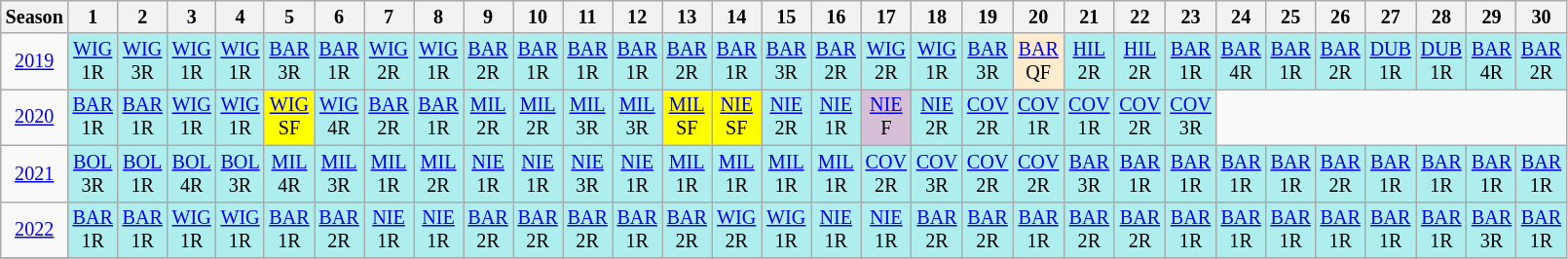<table class="wikitable" style="width:28%; margin:0; font-size:84%">
<tr>
<th>Season</th>
<th>1</th>
<th>2</th>
<th>3</th>
<th>4</th>
<th>5</th>
<th>6</th>
<th>7</th>
<th>8</th>
<th>9</th>
<th>10</th>
<th>11</th>
<th>12</th>
<th>13</th>
<th>14</th>
<th>15</th>
<th>16</th>
<th>17</th>
<th>18</th>
<th>19</th>
<th>20</th>
<th>21</th>
<th>22</th>
<th>23</th>
<th>24</th>
<th>25</th>
<th>26</th>
<th>27</th>
<th>28</th>
<th>29</th>
<th>30</th>
</tr>
<tr>
<td style="text-align:center;"background:#efefef;"><a href='#'>2019</a></td>
<td style="text-align:center; background:#afeeee;"><a href='#'>WIG</a><br>1R</td>
<td style="text-align:center; background:#afeeee;"><a href='#'>WIG</a><br>3R</td>
<td style="text-align:center; background:#afeeee;"><a href='#'>WIG</a><br>1R</td>
<td style="text-align:center; background:#afeeee;"><a href='#'>WIG</a><br>1R</td>
<td style="text-align:center; background:#afeeee;"><a href='#'>BAR</a><br>3R</td>
<td style="text-align:center; background:#afeeee;"><a href='#'>BAR</a><br>1R</td>
<td style="text-align:center; background:#afeeee;"><a href='#'>WIG</a><br>2R</td>
<td style="text-align:center; background:#afeeee;"><a href='#'>WIG</a><br>1R</td>
<td style="text-align:center; background:#afeeee;"><a href='#'>BAR</a><br>2R</td>
<td style="text-align:center; background:#afeeee;"><a href='#'>BAR</a><br>1R</td>
<td style="text-align:center; background:#afeeee;"><a href='#'>BAR</a><br>1R</td>
<td style="text-align:center; background:#afeeee;"><a href='#'>BAR</a><br>1R</td>
<td style="text-align:center; background:#afeeee;"><a href='#'>BAR</a><br>2R</td>
<td style="text-align:center; background:#afeeee;"><a href='#'>BAR</a><br>1R</td>
<td style="text-align:center; background:#afeeee;"><a href='#'>BAR</a><br>3R</td>
<td style="text-align:center; background:#afeeee;"><a href='#'>BAR</a><br>2R</td>
<td style="text-align:center; background:#afeeee;"><a href='#'>WIG</a><br>2R</td>
<td style="text-align:center; background:#afeeee;"><a href='#'>WIG</a><br>1R</td>
<td style="text-align:center; background:#afeeee;"><a href='#'>BAR</a><br>3R</td>
<td style="text-align:center; background:#ffebcd;"><a href='#'>BAR</a><br>QF</td>
<td style="text-align:center; background:#afeeee;"><a href='#'>HIL</a><br>2R</td>
<td style="text-align:center; background:#afeeee;"><a href='#'>HIL</a><br>2R</td>
<td style="text-align:center; background:#afeeee;"><a href='#'>BAR</a><br>1R</td>
<td style="text-align:center; background:#afeeee;"><a href='#'>BAR</a><br>4R</td>
<td style="text-align:center; background:#afeeee;"><a href='#'>BAR</a><br>1R</td>
<td style="text-align:center; background:#afeeee;"><a href='#'>BAR</a><br>2R</td>
<td style="text-align:center; background:#afeeee;"><a href='#'>DUB</a><br>1R</td>
<td style="text-align:center; background:#afeeee;"><a href='#'>DUB</a><br>1R</td>
<td style="text-align:center; background:#afeeee;"><a href='#'>BAR</a><br>4R</td>
<td style="text-align:center; background:#afeeee;"><a href='#'>BAR</a><br>2R</td>
</tr>
<tr>
<td style="text-align:center;"background:#efefef;"><a href='#'>2020</a></td>
<td style="text-align:center; background:#afeeee;"><a href='#'>BAR</a><br>1R</td>
<td style="text-align:center; background:#afeeee;"><a href='#'>BAR</a><br>1R</td>
<td style="text-align:center; background:#afeeee;"><a href='#'>WIG</a><br>1R</td>
<td style="text-align:center; background:#afeeee;"><a href='#'>WIG</a><br>1R</td>
<td style="text-align:center; background:yellow;"><a href='#'>WIG</a><br>SF</td>
<td style="text-align:center; background:#afeeee;"><a href='#'>WIG</a><br>4R</td>
<td style="text-align:center; background:#afeeee;"><a href='#'>BAR</a><br>2R</td>
<td style="text-align:center; background:#afeeee;"><a href='#'>BAR</a><br>1R</td>
<td style="text-align:center; background:#afeeee;"><a href='#'>MIL</a><br>2R</td>
<td style="text-align:center; background:#afeeee;"><a href='#'>MIL</a><br>2R</td>
<td style="text-align:center; background:#afeeee;"><a href='#'>MIL</a><br>3R</td>
<td style="text-align:center; background:#afeeee;"><a href='#'>MIL</a><br>3R</td>
<td style="text-align:center; background:yellow;"><a href='#'>MIL</a><br>SF</td>
<td style="text-align:center; background:yellow;"><a href='#'>NIE</a><br>SF</td>
<td style="text-align:center; background:#afeeee;"><a href='#'>NIE</a><br>2R</td>
<td style="text-align:center; background:#afeeee;"><a href='#'>NIE</a><br>1R</td>
<td style="text-align:center; background:thistle;"><a href='#'>NIE</a><br>F</td>
<td style="text-align:center; background:#afeeee;"><a href='#'>NIE</a><br>2R</td>
<td style="text-align:center; background:#afeeee;"><a href='#'>COV</a><br>2R</td>
<td style="text-align:center; background:#afeeee;"><a href='#'>COV</a><br>1R</td>
<td style="text-align:center; background:#afeeee;"><a href='#'>COV</a><br>1R</td>
<td style="text-align:center; background:#afeeee;"><a href='#'>COV</a><br>2R</td>
<td style="text-align:center; background:#afeeee;"><a href='#'>COV</a><br>3R</td>
</tr>
<tr>
<td style="text-align:center; "background:#efefef;"><a href='#'>2021</a></td>
<td style="text-align:center; background:#afeeee;"><a href='#'>BOL</a><br>3R</td>
<td style="text-align:center; background:#afeeee;"><a href='#'>BOL</a><br>1R</td>
<td style="text-align:center; background:#afeeee;"><a href='#'>BOL</a><br>4R</td>
<td style="text-align:center; background:#afeeee;"><a href='#'>BOL</a><br>3R</td>
<td style="text-align:center; background:#afeeee;"><a href='#'>MIL</a><br>4R</td>
<td style="text-align:center; background:#afeeee;"><a href='#'>MIL</a><br>3R</td>
<td style="text-align:center; background:#afeeee;"><a href='#'>MIL</a><br>1R</td>
<td style="text-align:center; background:#afeeee;"><a href='#'>MIL</a><br>2R</td>
<td style="text-align:center; background:#afeeee;"><a href='#'>NIE</a><br>1R</td>
<td style="text-align:center; background:#afeeee;"><a href='#'>NIE</a><br>1R</td>
<td style="text-align:center; background:#afeeee;"><a href='#'>NIE</a><br>3R</td>
<td style="text-align:center; background:#afeeee;"><a href='#'>NIE</a><br>1R</td>
<td style="text-align:center; background:#afeeee;"><a href='#'>MIL</a><br>1R</td>
<td style="text-align:center; background:#afeeee;"><a href='#'>MIL</a><br>1R</td>
<td style="text-align:center; background:#afeeee;"><a href='#'>MIL</a><br>1R</td>
<td style="text-align:center; background:#afeeee;"><a href='#'>MIL</a><br>1R</td>
<td style="text-align:center; background:#afeeee;"><a href='#'>COV</a><br>2R</td>
<td style="text-align:center; background:#afeeee;"><a href='#'>COV</a><br>3R</td>
<td style="text-align:center; background:#afeeee;"><a href='#'>COV</a><br>2R</td>
<td style="text-align:center; background:#afeeee;"><a href='#'>COV</a><br>2R</td>
<td style="text-align:center; background:#afeeee;"><a href='#'>BAR</a><br>3R</td>
<td style="text-align:center; background:#afeeee;"><a href='#'>BAR</a><br>1R</td>
<td style="text-align:center; background:#afeeee;"><a href='#'>BAR</a><br>1R</td>
<td style="text-align:center; background:#afeeee;"><a href='#'>BAR</a><br>1R</td>
<td style="text-align:center; background:#afeeee;"><a href='#'>BAR</a><br>1R</td>
<td style="text-align:center; background:#afeeee;"><a href='#'>BAR</a><br>2R</td>
<td style="text-align:center; background:#afeeee;"><a href='#'>BAR</a><br>1R</td>
<td style="text-align:center; background:#afeeee;"><a href='#'>BAR</a><br>1R</td>
<td style="text-align:center; background:#afeeee;"><a href='#'>BAR</a><br>1R</td>
<td style="text-align:center; background:#afeeee;"><a href='#'>BAR</a><br>1R</td>
</tr>
<tr>
<td style="text-align:center;"background:#efefef;"><a href='#'>2022</a></td>
<td style="text-align:center; background:#afeeee;"><a href='#'>BAR</a><br>1R</td>
<td style="text-align:center; background:#afeeee;"><a href='#'>BAR</a><br>1R</td>
<td style="text-align:center; background:#afeeee;"><a href='#'>WIG</a><br>1R</td>
<td style="text-align:center; background:#afeeee;"><a href='#'>WIG</a><br>1R</td>
<td style="text-align:center; background:#afeeee;"><a href='#'>BAR</a><br>1R</td>
<td style="text-align:center; background:#afeeee;"><a href='#'>BAR</a><br>2R</td>
<td style="text-align:center; background:#afeeee"><a href='#'>NIE</a><br>1R</td>
<td style="text-align:center; background:#afeeee"><a href='#'>NIE</a><br>1R</td>
<td style="text-align:center; background:#afeeee;"><a href='#'>BAR</a><br>2R</td>
<td style="text-align:center; background:#afeeee;"><a href='#'>BAR</a><br>2R</td>
<td style="text-align:center; background:#afeeee;"><a href='#'>BAR</a><br>2R</td>
<td style="text-align:center; background:#afeeee;"><a href='#'>BAR</a><br>1R</td>
<td style="text-align:center; background:#afeeee;"><a href='#'>BAR</a><br>2R</td>
<td style="text-align:center; background:#afeeee;"><a href='#'>WIG</a><br>2R</td>
<td style="text-align:center; background:#afeeee;"><a href='#'>WIG</a><br>1R</td>
<td style="text-align:center; background:#afeeee;"><a href='#'>NIE</a><br>1R</td>
<td style="text-align:center; background:#afeeee;"><a href='#'>NIE</a><br>1R</td>
<td style="text-align:center; background:#afeeee;"><a href='#'>BAR</a><br>2R</td>
<td style="text-align:center; background:#afeeee;"><a href='#'>BAR</a><br>2R</td>
<td style="text-align:center; background:#afeeee;"><a href='#'>BAR</a><br>1R</td>
<td style="text-align:center; background:#afeeee;"><a href='#'>BAR</a><br>2R</td>
<td style="text-align:center; background:#afeeee;"><a href='#'>BAR</a><br>2R</td>
<td style="text-align:center; background:#afeeee;"><a href='#'>BAR</a><br>1R</td>
<td style="text-align:center; background:#afeeee;"><a href='#'>BAR</a><br>1R</td>
<td style="text-align:center; background:#afeeee;"><a href='#'>BAR</a><br>1R</td>
<td style="text-align:center; background:#afeeee;"><a href='#'>BAR</a><br>1R</td>
<td style="text-align:center; background:#afeeee;"><a href='#'>BAR</a><br>1R</td>
<td style="text-align:center; background:#afeeee;"><a href='#'>BAR</a><br>1R</td>
<td style="text-align:center; background:#afeeee;"><a href='#'>BAR</a><br>3R</td>
<td style="text-align:center; background:#afeeee;"><a href='#'>BAR</a><br>1R</td>
</tr>
<tr>
</tr>
</table>
